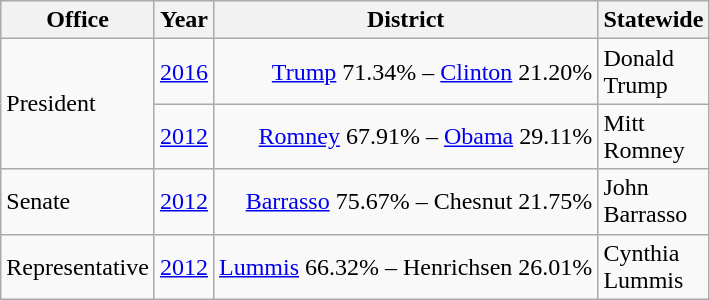<table class=wikitable>
<tr>
<th>Office</th>
<th>Year</th>
<th>District</th>
<th>Statewide</th>
</tr>
<tr>
<td rowspan="2">President</td>
<td><a href='#'>2016</a></td>
<td align="right" ><a href='#'>Trump</a> 71.34% – <a href='#'>Clinton</a> 21.20%</td>
<td>Donald<br>Trump</td>
</tr>
<tr>
<td><a href='#'>2012</a></td>
<td align="right" ><a href='#'>Romney</a> 67.91% – <a href='#'>Obama</a> 29.11%</td>
<td>Mitt<br>Romney</td>
</tr>
<tr>
<td>Senate</td>
<td><a href='#'>2012</a></td>
<td align="right" ><a href='#'>Barrasso</a> 75.67% – Chesnut 21.75%</td>
<td>John<br>Barrasso</td>
</tr>
<tr>
<td>Representative</td>
<td><a href='#'>2012</a></td>
<td align="right" ><a href='#'>Lummis</a> 66.32% – Henrichsen 26.01%</td>
<td>Cynthia<br>Lummis</td>
</tr>
</table>
